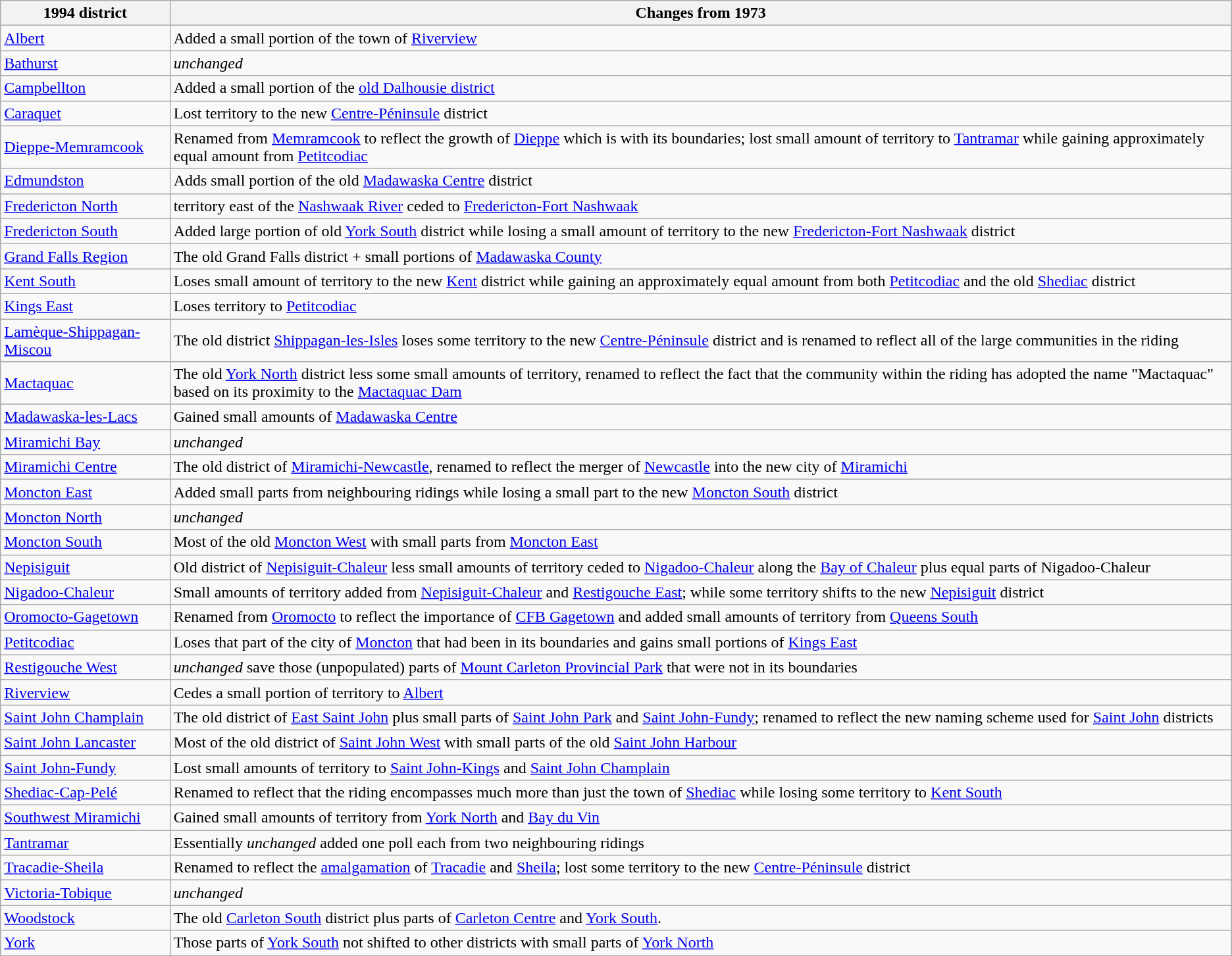<table class="wikitable">
<tr>
<th>1994 district</th>
<th>Changes from 1973</th>
</tr>
<tr>
<td><a href='#'>Albert</a></td>
<td>Added a small portion of the town of <a href='#'>Riverview</a></td>
</tr>
<tr>
<td><a href='#'>Bathurst</a></td>
<td><em>unchanged</em></td>
</tr>
<tr>
<td><a href='#'>Campbellton</a></td>
<td>Added a small portion of the <a href='#'>old Dalhousie district</a></td>
</tr>
<tr>
<td><a href='#'>Caraquet</a></td>
<td>Lost territory to the new <a href='#'>Centre-Péninsule</a> district</td>
</tr>
<tr>
<td><a href='#'>Dieppe-Memramcook</a></td>
<td>Renamed from <a href='#'>Memramcook</a> to reflect the growth of <a href='#'>Dieppe</a> which is with its boundaries; lost small amount of territory to <a href='#'>Tantramar</a> while gaining approximately equal amount from <a href='#'>Petitcodiac</a></td>
</tr>
<tr>
<td><a href='#'>Edmundston</a></td>
<td>Adds small portion of the old <a href='#'>Madawaska Centre</a> district</td>
</tr>
<tr>
<td><a href='#'>Fredericton North</a></td>
<td>territory east of the <a href='#'>Nashwaak River</a> ceded to <a href='#'>Fredericton-Fort Nashwaak</a></td>
</tr>
<tr>
<td><a href='#'>Fredericton South</a></td>
<td>Added large portion of old <a href='#'>York South</a> district while losing a small amount of territory to the new <a href='#'>Fredericton-Fort Nashwaak</a> district</td>
</tr>
<tr>
<td><a href='#'>Grand Falls Region</a></td>
<td>The old Grand Falls district + small portions of <a href='#'>Madawaska County</a></td>
</tr>
<tr>
<td><a href='#'>Kent South</a></td>
<td>Loses small amount of territory to the new <a href='#'>Kent</a> district while gaining an approximately equal amount from both <a href='#'>Petitcodiac</a> and the old <a href='#'>Shediac</a> district</td>
</tr>
<tr>
<td><a href='#'>Kings East</a></td>
<td>Loses territory to <a href='#'>Petitcodiac</a></td>
</tr>
<tr>
<td><a href='#'>Lamèque-Shippagan-Miscou</a></td>
<td>The old district <a href='#'>Shippagan-les-Isles</a> loses some territory to the new <a href='#'>Centre-Péninsule</a> district and is renamed to reflect all of the large communities in the riding</td>
</tr>
<tr>
<td><a href='#'>Mactaquac</a></td>
<td>The old <a href='#'>York North</a> district less some small amounts of territory, renamed to reflect the fact that the community within the riding has adopted the name "Mactaquac" based on its proximity to the <a href='#'>Mactaquac Dam</a></td>
</tr>
<tr>
<td><a href='#'>Madawaska-les-Lacs</a></td>
<td>Gained small amounts of <a href='#'>Madawaska Centre</a></td>
</tr>
<tr>
<td><a href='#'>Miramichi Bay</a></td>
<td><em>unchanged</em></td>
</tr>
<tr>
<td><a href='#'>Miramichi Centre</a></td>
<td>The old district of <a href='#'>Miramichi-Newcastle</a>, renamed to reflect the merger of <a href='#'>Newcastle</a> into the new city of <a href='#'>Miramichi</a></td>
</tr>
<tr>
<td><a href='#'>Moncton East</a></td>
<td>Added small parts from neighbouring ridings while losing a small part to the new <a href='#'>Moncton South</a> district</td>
</tr>
<tr>
<td><a href='#'>Moncton North</a></td>
<td><em>unchanged</em></td>
</tr>
<tr>
<td><a href='#'>Moncton South</a></td>
<td>Most of the old <a href='#'>Moncton West</a> with small parts from <a href='#'>Moncton East</a></td>
</tr>
<tr>
<td><a href='#'>Nepisiguit</a></td>
<td>Old district of <a href='#'>Nepisiguit-Chaleur</a> less small amounts of territory ceded to <a href='#'>Nigadoo-Chaleur</a> along the <a href='#'>Bay of Chaleur</a> plus equal parts of Nigadoo-Chaleur</td>
</tr>
<tr>
<td><a href='#'>Nigadoo-Chaleur</a></td>
<td>Small amounts of territory added from <a href='#'>Nepisiguit-Chaleur</a> and <a href='#'>Restigouche East</a>; while some territory shifts to the new <a href='#'>Nepisiguit</a> district</td>
</tr>
<tr>
<td><a href='#'>Oromocto-Gagetown</a></td>
<td>Renamed from <a href='#'>Oromocto</a> to reflect the importance of <a href='#'>CFB Gagetown</a> and added small amounts of territory from <a href='#'>Queens South</a></td>
</tr>
<tr>
<td><a href='#'>Petitcodiac</a></td>
<td>Loses that part of the city of <a href='#'>Moncton</a> that had been in its boundaries and gains small portions of <a href='#'>Kings East</a></td>
</tr>
<tr>
<td><a href='#'>Restigouche West</a></td>
<td><em>unchanged</em> save those (unpopulated) parts of <a href='#'>Mount Carleton Provincial Park</a> that were not in its boundaries</td>
</tr>
<tr>
<td><a href='#'>Riverview</a></td>
<td>Cedes a small portion of territory to <a href='#'>Albert</a></td>
</tr>
<tr>
<td><a href='#'>Saint John Champlain</a></td>
<td>The old district of <a href='#'>East Saint John</a> plus small parts of <a href='#'>Saint John Park</a> and <a href='#'>Saint John-Fundy</a>; renamed to reflect the new naming scheme used for <a href='#'>Saint John</a> districts</td>
</tr>
<tr>
<td><a href='#'>Saint John Lancaster</a></td>
<td>Most of the old district of <a href='#'>Saint John West</a> with small parts of the old <a href='#'>Saint John Harbour</a></td>
</tr>
<tr>
<td><a href='#'>Saint John-Fundy</a></td>
<td>Lost small amounts of territory to <a href='#'>Saint John-Kings</a> and <a href='#'>Saint John Champlain</a></td>
</tr>
<tr>
<td><a href='#'>Shediac-Cap-Pelé</a></td>
<td>Renamed to reflect that the riding encompasses much more than just the town of <a href='#'>Shediac</a> while losing some territory to <a href='#'>Kent South</a></td>
</tr>
<tr>
<td><a href='#'>Southwest Miramichi</a></td>
<td>Gained small amounts of territory from <a href='#'>York North</a> and <a href='#'>Bay du Vin</a></td>
</tr>
<tr>
<td><a href='#'>Tantramar</a></td>
<td>Essentially <em>unchanged</em> added one poll each from two neighbouring ridings</td>
</tr>
<tr>
<td><a href='#'>Tracadie-Sheila</a></td>
<td>Renamed to reflect the <a href='#'>amalgamation</a> of <a href='#'>Tracadie</a> and <a href='#'>Sheila</a>; lost some territory to the new <a href='#'>Centre-Péninsule</a> district</td>
</tr>
<tr>
<td><a href='#'>Victoria-Tobique</a></td>
<td><em>unchanged</em></td>
</tr>
<tr>
<td><a href='#'>Woodstock</a></td>
<td>The old <a href='#'>Carleton South</a> district plus parts of <a href='#'>Carleton Centre</a> and <a href='#'>York South</a>.</td>
</tr>
<tr>
<td><a href='#'>York</a></td>
<td>Those parts of <a href='#'>York South</a> not shifted to other districts with small parts of <a href='#'>York North</a></td>
</tr>
</table>
